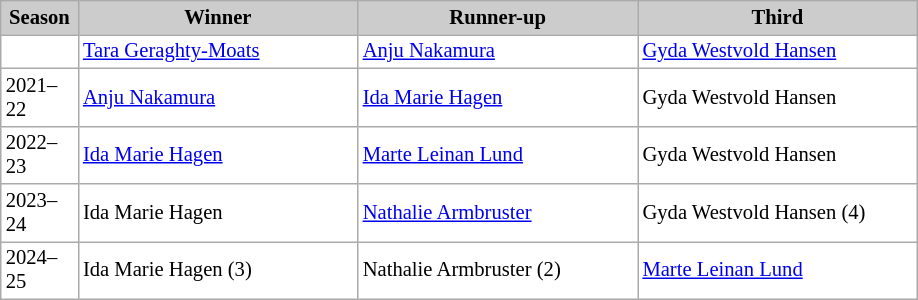<table class="wikitable plainrowheaders" style="background:#fff; font-size:86%; border:grey solid 1px; border-collapse:collapse;">
<tr style="background:#ccc; text-align:center;">
<th scope="col" style="background:#ccc; width:45px;">Season</th>
<th scope="col" style="background:#ccc; width:180px;">Winner</th>
<th scope="col" style="background:#ccc; width:180px;">Runner-up</th>
<th scope="col" style="background:#ccc; width:180px;">Third</th>
</tr>
<tr>
<td></td>
<td> <a href='#'>Tara Geraghty-Moats</a></td>
<td> <a href='#'>Anju Nakamura</a></td>
<td> <a href='#'>Gyda Westvold Hansen</a></td>
</tr>
<tr>
<td>2021–22</td>
<td> <a href='#'>Anju Nakamura</a></td>
<td> <a href='#'>Ida Marie Hagen</a></td>
<td> Gyda Westvold Hansen</td>
</tr>
<tr>
<td>2022–23</td>
<td> <a href='#'>Ida Marie Hagen</a></td>
<td> <a href='#'>Marte Leinan Lund</a></td>
<td> Gyda Westvold Hansen</td>
</tr>
<tr>
<td>2023–24</td>
<td> Ida Marie Hagen</td>
<td> <a href='#'>Nathalie Armbruster</a></td>
<td> Gyda Westvold Hansen (4)</td>
</tr>
<tr>
<td>2024–25</td>
<td> Ida Marie Hagen (3)</td>
<td> Nathalie Armbruster (2)</td>
<td> <a href='#'>Marte Leinan Lund</a></td>
</tr>
</table>
